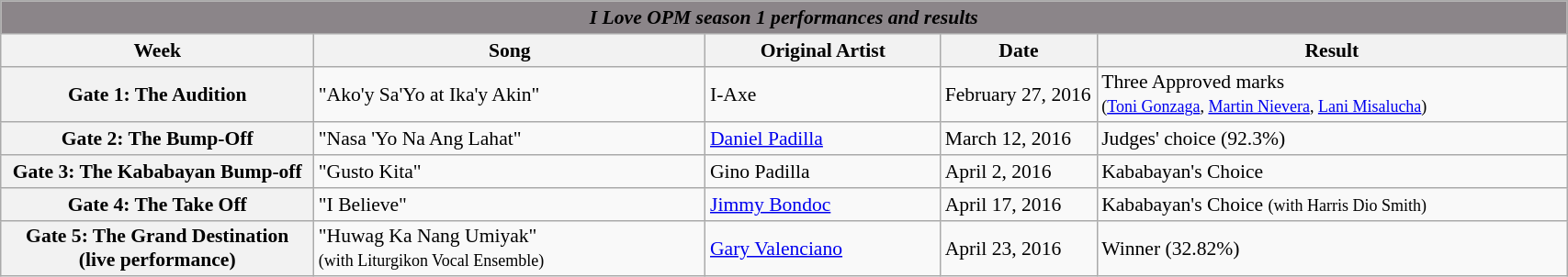<table class="wikitable" style="width: 90%; font-size: 90%;">
<tr>
<th colspan="6" style="background:#8b8589;"><strong><em>I Love OPM<em> season 1 performances and results<strong></th>
</tr>
<tr>
<th width=20%>Week</th>
<th width=25%>Song</th>
<th width=15%>Original Artist</th>
<th width=10%>Date</th>
<th width=30%>Result</th>
</tr>
<tr>
<th>Gate 1: The Audition</th>
<td>"Ako'y Sa'Yo at Ika'y Akin"</td>
<td>I-Axe</td>
<td>February 27, 2016</td>
<td>Three Approved marks<br><small>(<a href='#'>Toni Gonzaga</a>, <a href='#'>Martin Nievera</a>, <a href='#'>Lani Misalucha</a>)</small></td>
</tr>
<tr>
<th>Gate 2: The Bump-Off</th>
<td>"Nasa 'Yo Na Ang Lahat"</td>
<td><a href='#'>Daniel Padilla</a></td>
<td>March 12, 2016</td>
<td>Judges' choice (92.3%)</td>
</tr>
<tr>
<th>Gate 3: The Kababayan Bump-off</th>
<td>"Gusto Kita"</td>
<td>Gino Padilla</td>
<td>April 2, 2016</td>
<td>Kababayan's Choice</td>
</tr>
<tr>
<th>Gate 4: The Take Off</th>
<td>"I Believe"</td>
<td><a href='#'>Jimmy Bondoc</a></td>
<td>April 17, 2016</td>
<td>Kababayan's Choice <small>(with Harris Dio Smith)</small></td>
</tr>
<tr>
<th>Gate 5: The Grand Destination (live performance)</th>
<td>"Huwag Ka Nang Umiyak"<br><small>(with Liturgikon Vocal Ensemble)</small></td>
<td><a href='#'>Gary Valenciano</a></td>
<td>April 23, 2016</td>
<td>Winner (32.82%)</td>
</tr>
</table>
